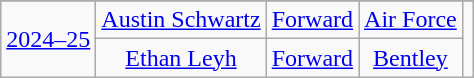<table class="wikitable sortable">
<tr>
</tr>
<tr align=center>
<td rowspan=2><a href='#'>2024–25</a></td>
<td><a href='#'>Austin Schwartz</a></td>
<td><a href='#'>Forward</a></td>
<td><a href='#'>Air Force</a></td>
<td rowspan=2></td>
</tr>
<tr align=center>
<td><a href='#'>Ethan Leyh</a></td>
<td><a href='#'>Forward</a></td>
<td><a href='#'>Bentley</a></td>
</tr>
</table>
